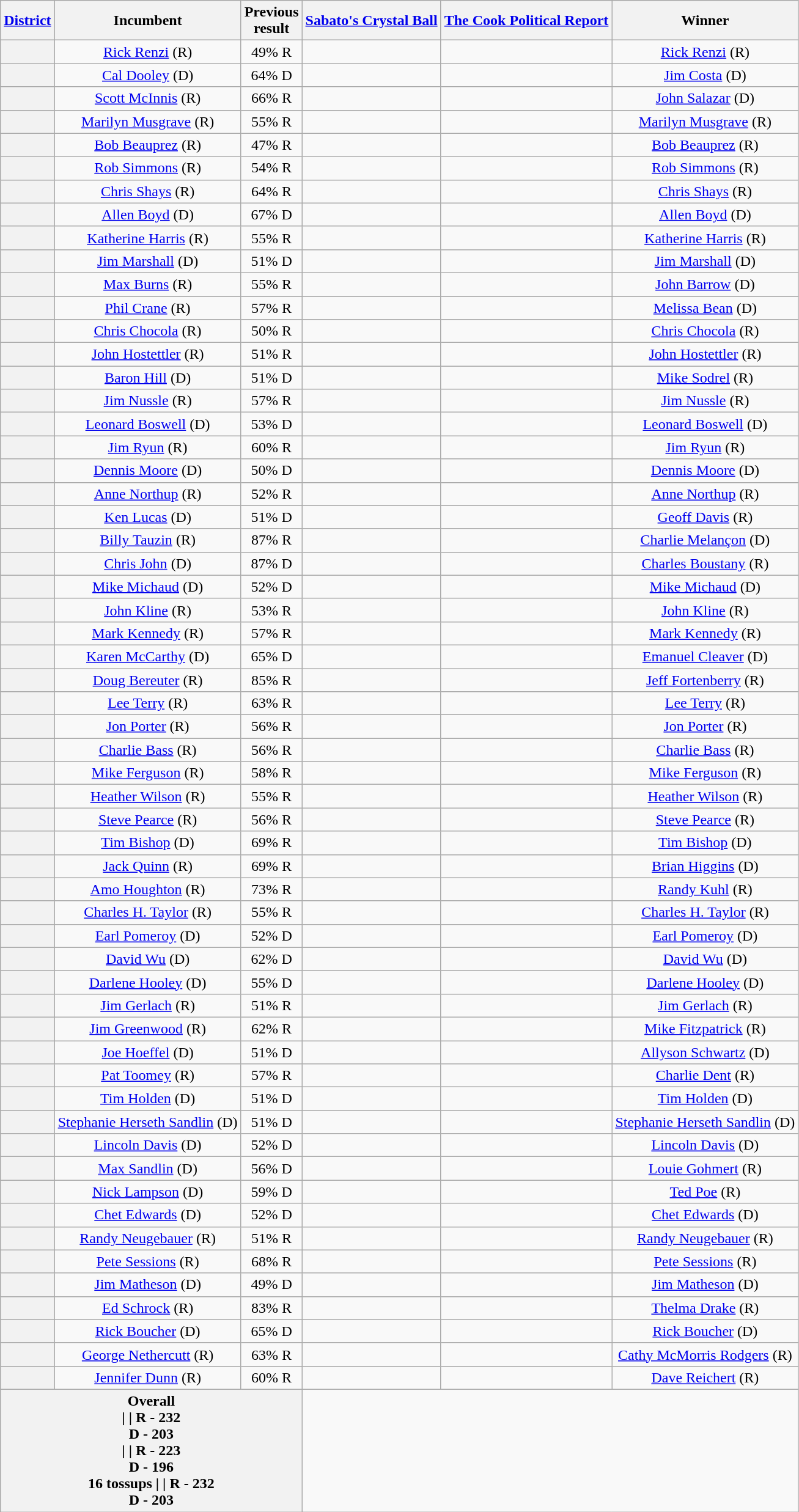<table class="wikitable sortable" style="text-align:center">
<tr>
<th><a href='#'>District</a></th>
<th class="unsortable">Incumbent</th>
<th>Previous<br>result</th>
<th><a href='#'>Sabato's Crystal Ball</a><br></th>
<th><a href='#'>The Cook Political Report</a><br></th>
<th>Winner</th>
</tr>
<tr>
<th></th>
<td><a href='#'>Rick Renzi</a> (R)</td>
<td>49% R</td>
<td></td>
<td></td>
<td data-sort-value=-1 ><a href='#'>Rick Renzi</a> (R)</td>
</tr>
<tr>
<th></th>
<td><a href='#'>Cal Dooley</a> (D) </td>
<td>64% D</td>
<td></td>
<td></td>
<td data-sort-value=1 ><a href='#'>Jim Costa</a> (D)</td>
</tr>
<tr>
<th></th>
<td><a href='#'>Scott McInnis</a> (R) </td>
<td>66% R</td>
<td></td>
<td></td>
<td data-sort-value=1 ><a href='#'>John Salazar</a> (D)</td>
</tr>
<tr>
<th></th>
<td><a href='#'>Marilyn Musgrave</a> (R)</td>
<td>55% R</td>
<td></td>
<td></td>
<td data-sort-value=-1 ><a href='#'>Marilyn Musgrave</a> (R)</td>
</tr>
<tr>
<th></th>
<td><a href='#'>Bob Beauprez</a> (R)</td>
<td>47% R</td>
<td></td>
<td></td>
<td data-sort-value=-1 ><a href='#'>Bob Beauprez</a> (R)</td>
</tr>
<tr>
<th></th>
<td><a href='#'>Rob Simmons</a> (R)</td>
<td>54% R</td>
<td></td>
<td></td>
<td data-sort-value=-1 ><a href='#'>Rob Simmons</a> (R)</td>
</tr>
<tr>
<th></th>
<td><a href='#'>Chris Shays</a> (R)</td>
<td>64% R</td>
<td></td>
<td></td>
<td data-sort-value=-1 ><a href='#'>Chris Shays</a> (R)</td>
</tr>
<tr>
<th></th>
<td><a href='#'>Allen Boyd</a> (D)</td>
<td>67% D</td>
<td></td>
<td></td>
<td data-sort-value=1 ><a href='#'>Allen Boyd</a> (D)</td>
</tr>
<tr>
<th></th>
<td><a href='#'>Katherine Harris</a> (R)</td>
<td>55% R</td>
<td></td>
<td></td>
<td data-sort-value=-1 ><a href='#'>Katherine Harris</a> (R)</td>
</tr>
<tr>
<th></th>
<td><a href='#'>Jim Marshall</a> (D)</td>
<td>51% D</td>
<td></td>
<td></td>
<td data-sort-value=1 ><a href='#'>Jim Marshall</a> (D)</td>
</tr>
<tr>
<th></th>
<td><a href='#'>Max Burns</a> (R)</td>
<td>55% R</td>
<td></td>
<td></td>
<td data-sort-value=1 ><a href='#'>John Barrow</a> (D)</td>
</tr>
<tr>
<th></th>
<td><a href='#'>Phil Crane</a> (R)</td>
<td>57% R</td>
<td></td>
<td></td>
<td data-sort-value=1 ><a href='#'>Melissa Bean</a> (D)</td>
</tr>
<tr>
<th></th>
<td><a href='#'>Chris Chocola</a> (R)</td>
<td>50% R</td>
<td></td>
<td></td>
<td data-sort-value=-1 ><a href='#'>Chris Chocola</a> (R)</td>
</tr>
<tr>
<th></th>
<td><a href='#'>John Hostettler</a> (R)</td>
<td>51% R</td>
<td></td>
<td></td>
<td data-sort-value=-1 ><a href='#'>John Hostettler</a> (R)</td>
</tr>
<tr>
<th></th>
<td><a href='#'>Baron Hill</a> (D)</td>
<td>51% D</td>
<td></td>
<td></td>
<td data-sort-value=-1 ><a href='#'>Mike Sodrel</a> (R)</td>
</tr>
<tr>
<th></th>
<td><a href='#'>Jim Nussle</a> (R)</td>
<td>57% R</td>
<td></td>
<td></td>
<td data-sort-value=-1 ><a href='#'>Jim Nussle</a> (R)</td>
</tr>
<tr>
<th></th>
<td><a href='#'>Leonard Boswell</a> (D)</td>
<td>53% D</td>
<td></td>
<td></td>
<td data-sort-value=1 ><a href='#'>Leonard Boswell</a> (D)</td>
</tr>
<tr>
<th></th>
<td><a href='#'>Jim Ryun</a> (R)</td>
<td>60% R</td>
<td></td>
<td></td>
<td data-sort-value=-1 ><a href='#'>Jim Ryun</a> (R)</td>
</tr>
<tr>
<th></th>
<td><a href='#'>Dennis Moore</a> (D)</td>
<td>50% D</td>
<td></td>
<td></td>
<td data-sort-value=1 ><a href='#'>Dennis Moore</a> (D)</td>
</tr>
<tr>
<th></th>
<td><a href='#'>Anne Northup</a> (R)</td>
<td>52% R</td>
<td></td>
<td></td>
<td data-sort-value=-1 ><a href='#'>Anne Northup</a> (R)</td>
</tr>
<tr>
<th></th>
<td><a href='#'>Ken Lucas</a> (D) </td>
<td>51% D</td>
<td></td>
<td></td>
<td data-sort-value=-1 ><a href='#'>Geoff Davis</a> (R)</td>
</tr>
<tr>
<th></th>
<td><a href='#'>Billy Tauzin</a> (R) </td>
<td>87% R</td>
<td></td>
<td></td>
<td data-sort-value=1 ><a href='#'>Charlie Melançon</a> (D)</td>
</tr>
<tr>
<th></th>
<td><a href='#'>Chris John</a> (D) </td>
<td>87% D</td>
<td></td>
<td></td>
<td data-sort-value=-1 ><a href='#'>Charles Boustany</a> (R)</td>
</tr>
<tr>
<th></th>
<td><a href='#'>Mike Michaud</a> (D)</td>
<td>52% D</td>
<td></td>
<td></td>
<td data-sort-value=1 ><a href='#'>Mike Michaud</a> (D)</td>
</tr>
<tr>
<th></th>
<td><a href='#'>John Kline</a> (R)</td>
<td>53% R</td>
<td></td>
<td></td>
<td data-sort-value=-1 ><a href='#'>John Kline</a> (R)</td>
</tr>
<tr>
<th></th>
<td><a href='#'>Mark Kennedy</a> (R)</td>
<td>57% R</td>
<td></td>
<td></td>
<td data-sort-value=-1 ><a href='#'>Mark Kennedy</a> (R)</td>
</tr>
<tr>
<th></th>
<td><a href='#'>Karen McCarthy</a> (D) </td>
<td>65% D</td>
<td></td>
<td></td>
<td data-sort-value=1 ><a href='#'>Emanuel Cleaver</a> (D)</td>
</tr>
<tr>
<th></th>
<td><a href='#'>Doug Bereuter</a> (R) </td>
<td>85% R</td>
<td></td>
<td></td>
<td data-sort-value=-1 ><a href='#'>Jeff Fortenberry</a> (R)</td>
</tr>
<tr>
<th></th>
<td><a href='#'>Lee Terry</a> (R)</td>
<td>63% R</td>
<td></td>
<td></td>
<td data-sort-value=-1 ><a href='#'>Lee Terry</a> (R)</td>
</tr>
<tr>
<th></th>
<td><a href='#'>Jon Porter</a> (R)</td>
<td>56% R</td>
<td></td>
<td></td>
<td data-sort-value=-1 ><a href='#'>Jon Porter</a> (R)</td>
</tr>
<tr>
<th></th>
<td><a href='#'>Charlie Bass</a> (R)</td>
<td>56% R</td>
<td></td>
<td></td>
<td data-sort-value=-1 ><a href='#'>Charlie Bass</a> (R)</td>
</tr>
<tr>
<th></th>
<td><a href='#'>Mike Ferguson</a> (R)</td>
<td>58% R</td>
<td></td>
<td></td>
<td data-sort-value=-1 ><a href='#'>Mike Ferguson</a> (R)</td>
</tr>
<tr>
<th></th>
<td><a href='#'>Heather Wilson</a> (R)</td>
<td>55% R</td>
<td></td>
<td></td>
<td data-sort-value=-1 ><a href='#'>Heather Wilson</a> (R)</td>
</tr>
<tr>
<th></th>
<td><a href='#'>Steve Pearce</a> (R)</td>
<td>56% R</td>
<td></td>
<td></td>
<td data-sort-value=-1 ><a href='#'>Steve Pearce</a> (R)</td>
</tr>
<tr>
<th></th>
<td><a href='#'>Tim Bishop</a> (D)</td>
<td>69% R</td>
<td></td>
<td></td>
<td data-sort-value=1 ><a href='#'>Tim Bishop</a> (D)</td>
</tr>
<tr>
<th></th>
<td><a href='#'>Jack Quinn</a> (R) </td>
<td>69% R</td>
<td></td>
<td></td>
<td data-sort-value=1 ><a href='#'>Brian Higgins</a> (D)</td>
</tr>
<tr>
<th></th>
<td><a href='#'>Amo Houghton</a> (R) </td>
<td>73% R</td>
<td></td>
<td></td>
<td data-sort-value=-1 ><a href='#'>Randy Kuhl</a> (R)</td>
</tr>
<tr>
<th></th>
<td><a href='#'>Charles H. Taylor</a> (R)</td>
<td>55% R</td>
<td></td>
<td></td>
<td data-sort-value=-1 ><a href='#'>Charles H. Taylor</a> (R)</td>
</tr>
<tr>
<th></th>
<td><a href='#'>Earl Pomeroy</a> (D)</td>
<td>52% D</td>
<td></td>
<td></td>
<td data-sort-value=1 ><a href='#'>Earl Pomeroy</a> (D)</td>
</tr>
<tr>
<th></th>
<td><a href='#'>David Wu</a> (D)</td>
<td>62% D</td>
<td></td>
<td></td>
<td data-sort-value=1 ><a href='#'>David Wu</a> (D)</td>
</tr>
<tr>
<th></th>
<td><a href='#'>Darlene Hooley</a> (D)</td>
<td>55% D</td>
<td></td>
<td></td>
<td data-sort-value=1 ><a href='#'>Darlene Hooley</a> (D)</td>
</tr>
<tr>
<th></th>
<td><a href='#'>Jim Gerlach</a> (R)</td>
<td>51% R</td>
<td></td>
<td></td>
<td data-sort-value=-1 ><a href='#'>Jim Gerlach</a> (R)</td>
</tr>
<tr>
<th></th>
<td><a href='#'>Jim Greenwood</a> (R) </td>
<td>62% R</td>
<td></td>
<td></td>
<td data-sort-value=-1 ><a href='#'>Mike Fitzpatrick</a> (R)</td>
</tr>
<tr>
<th></th>
<td><a href='#'>Joe Hoeffel</a> (D) </td>
<td>51% D</td>
<td></td>
<td></td>
<td data-sort-value=1 ><a href='#'>Allyson Schwartz</a> (D)</td>
</tr>
<tr>
<th></th>
<td><a href='#'>Pat Toomey</a> (R) </td>
<td>57% R</td>
<td></td>
<td></td>
<td data-sort-value=-1 ><a href='#'>Charlie Dent</a> (R)</td>
</tr>
<tr>
<th></th>
<td><a href='#'>Tim Holden</a> (D) </td>
<td>51% D</td>
<td></td>
<td></td>
<td data-sort-value=1 ><a href='#'>Tim Holden</a> (D)</td>
</tr>
<tr>
<th></th>
<td><a href='#'>Stephanie Herseth Sandlin</a> (D)</td>
<td>51% D</td>
<td></td>
<td></td>
<td data-sort-value=1 ><a href='#'>Stephanie Herseth Sandlin</a> (D)</td>
</tr>
<tr>
<th></th>
<td><a href='#'>Lincoln Davis</a> (D)</td>
<td>52% D</td>
<td></td>
<td></td>
<td data-sort-value=1 ><a href='#'>Lincoln Davis</a> (D)</td>
</tr>
<tr>
<th></th>
<td><a href='#'>Max Sandlin</a> (D)</td>
<td>56% D</td>
<td></td>
<td></td>
<td data-sort-value=-1 ><a href='#'>Louie Gohmert</a> (R)</td>
</tr>
<tr>
<th></th>
<td><a href='#'>Nick Lampson</a> (D)</td>
<td>59% D</td>
<td></td>
<td></td>
<td data-sort-value=-1 ><a href='#'>Ted Poe</a> (R)</td>
</tr>
<tr>
<th></th>
<td><a href='#'>Chet Edwards</a> (D)</td>
<td>52% D</td>
<td></td>
<td></td>
<td data-sort-value=1 ><a href='#'>Chet Edwards</a> (D)</td>
</tr>
<tr>
<th></th>
<td><a href='#'>Randy Neugebauer</a> (R)</td>
<td>51% R</td>
<td></td>
<td></td>
<td data-sort-value=-1 ><a href='#'>Randy Neugebauer</a> (R)</td>
</tr>
<tr>
<th></th>
<td><a href='#'>Pete Sessions</a> (R)</td>
<td>68% R</td>
<td></td>
<td></td>
<td data-sort-value=-1 ><a href='#'>Pete Sessions</a> (R)</td>
</tr>
<tr>
<th></th>
<td><a href='#'>Jim Matheson</a> (D)</td>
<td>49% D</td>
<td></td>
<td></td>
<td data-sort-value=1 ><a href='#'>Jim Matheson</a> (D)</td>
</tr>
<tr>
<th></th>
<td><a href='#'>Ed Schrock</a> (R) </td>
<td>83% R</td>
<td></td>
<td></td>
<td data-sort-value=-1 ><a href='#'>Thelma Drake</a> (R)</td>
</tr>
<tr>
<th></th>
<td><a href='#'>Rick Boucher</a> (D)</td>
<td>65% D</td>
<td></td>
<td></td>
<td data-sort-value=1 ><a href='#'>Rick Boucher</a> (D)</td>
</tr>
<tr>
<th></th>
<td><a href='#'>George Nethercutt</a> (R) </td>
<td>63% R</td>
<td></td>
<td></td>
<td data-sort-value=-1 ><a href='#'>Cathy McMorris Rodgers</a> (R)</td>
</tr>
<tr>
<th></th>
<td><a href='#'>Jennifer Dunn</a> (R) </td>
<td>60% R</td>
<td></td>
<td></td>
<td data-sort-value=-1 ><a href='#'>Dave Reichert</a> (R)</td>
</tr>
<tr>
<th colspan=3>Overall<br>|  | R - 232<br>D - 203<br>
|  | R - 223<br>D - 196<br> 16 tossups
|  | R - 232<br>D - 203</th>
</tr>
</table>
